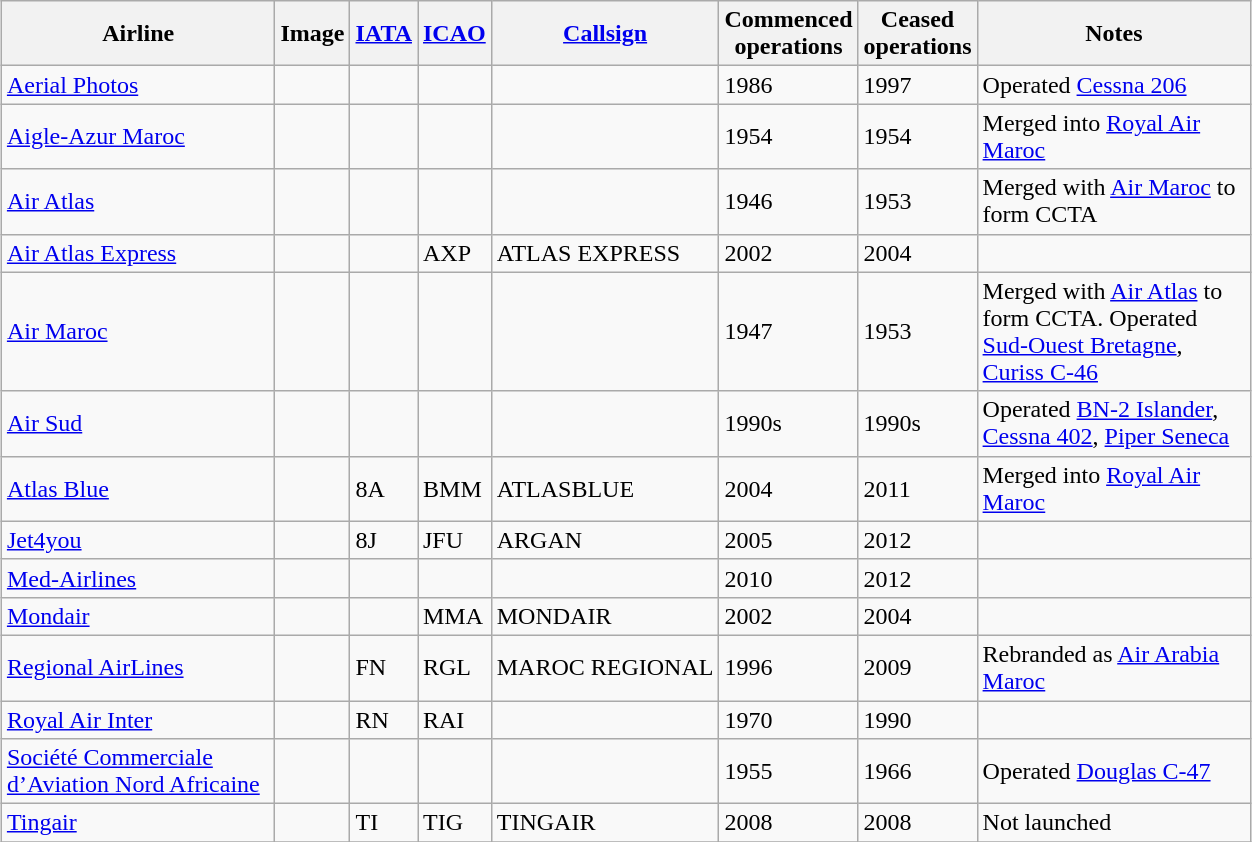<table class="wikitable sortable" style="border-collapse:collapse; margin:auto;" border="1" cellpadding="3">
<tr valign="middle">
<th style="width:175px;">Airline</th>
<th>Image</th>
<th><a href='#'>IATA</a></th>
<th><a href='#'>ICAO</a></th>
<th><a href='#'>Callsign</a></th>
<th>Commenced<br>operations</th>
<th>Ceased<br>operations</th>
<th style="width:175px;">Notes</th>
</tr>
<tr>
<td><a href='#'>Aerial Photos</a></td>
<td></td>
<td></td>
<td></td>
<td></td>
<td>1986</td>
<td>1997</td>
<td>Operated <a href='#'>Cessna 206</a></td>
</tr>
<tr>
<td><a href='#'>Aigle-Azur Maroc</a></td>
<td></td>
<td></td>
<td></td>
<td></td>
<td>1954</td>
<td>1954</td>
<td>Merged into <a href='#'>Royal Air Maroc</a></td>
</tr>
<tr>
<td><a href='#'>Air Atlas</a></td>
<td></td>
<td></td>
<td></td>
<td></td>
<td>1946</td>
<td>1953</td>
<td>Merged with <a href='#'>Air Maroc</a> to form CCTA</td>
</tr>
<tr>
<td><a href='#'>Air Atlas Express</a></td>
<td></td>
<td></td>
<td>AXP</td>
<td>ATLAS EXPRESS</td>
<td>2002</td>
<td>2004</td>
<td></td>
</tr>
<tr>
<td><a href='#'>Air Maroc</a></td>
<td></td>
<td></td>
<td></td>
<td></td>
<td>1947</td>
<td>1953</td>
<td>Merged with <a href='#'>Air Atlas</a> to form CCTA. Operated <a href='#'>Sud-Ouest Bretagne</a>, <a href='#'>Curiss C-46</a></td>
</tr>
<tr>
<td><a href='#'>Air Sud</a></td>
<td></td>
<td></td>
<td></td>
<td></td>
<td>1990s</td>
<td>1990s</td>
<td>Operated <a href='#'>BN-2 Islander</a>, <a href='#'>Cessna 402</a>, <a href='#'>Piper Seneca</a></td>
</tr>
<tr>
<td><a href='#'>Atlas Blue</a></td>
<td></td>
<td>8A</td>
<td>BMM</td>
<td>ATLASBLUE</td>
<td>2004</td>
<td>2011</td>
<td>Merged into <a href='#'>Royal Air Maroc</a></td>
</tr>
<tr>
<td><a href='#'>Jet4you</a></td>
<td></td>
<td>8J</td>
<td>JFU</td>
<td>ARGAN</td>
<td>2005</td>
<td>2012</td>
<td></td>
</tr>
<tr>
<td><a href='#'>Med-Airlines</a></td>
<td></td>
<td></td>
<td></td>
<td></td>
<td>2010</td>
<td>2012</td>
<td></td>
</tr>
<tr>
<td><a href='#'>Mondair</a></td>
<td></td>
<td></td>
<td>MMA</td>
<td>MONDAIR</td>
<td>2002</td>
<td>2004</td>
<td></td>
</tr>
<tr>
<td><a href='#'>Regional AirLines</a></td>
<td></td>
<td>FN</td>
<td>RGL</td>
<td>MAROC REGIONAL</td>
<td>1996</td>
<td>2009</td>
<td>Rebranded as <a href='#'>Air Arabia Maroc</a></td>
</tr>
<tr>
<td><a href='#'>Royal Air Inter</a></td>
<td></td>
<td>RN</td>
<td>RAI</td>
<td></td>
<td>1970</td>
<td>1990</td>
<td></td>
</tr>
<tr>
<td><a href='#'>Société Commerciale d’Aviation Nord Africaine</a></td>
<td></td>
<td></td>
<td></td>
<td></td>
<td>1955</td>
<td>1966</td>
<td>Operated <a href='#'>Douglas C-47</a></td>
</tr>
<tr>
<td><a href='#'>Tingair</a></td>
<td></td>
<td>TI</td>
<td>TIG</td>
<td>TINGAIR</td>
<td>2008</td>
<td>2008</td>
<td>Not launched</td>
</tr>
<tr>
</tr>
</table>
